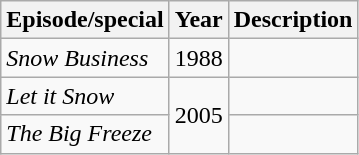<table class="wikitable sortable">
<tr>
<th>Episode/special</th>
<th>Year</th>
<th>Description</th>
</tr>
<tr>
<td><em>Snow Business</em></td>
<td>1988</td>
<td></td>
</tr>
<tr>
<td><em>Let it Snow</em></td>
<td rowspan="2">2005</td>
<td></td>
</tr>
<tr>
<td><em>The Big Freeze</em></td>
<td></td>
</tr>
</table>
